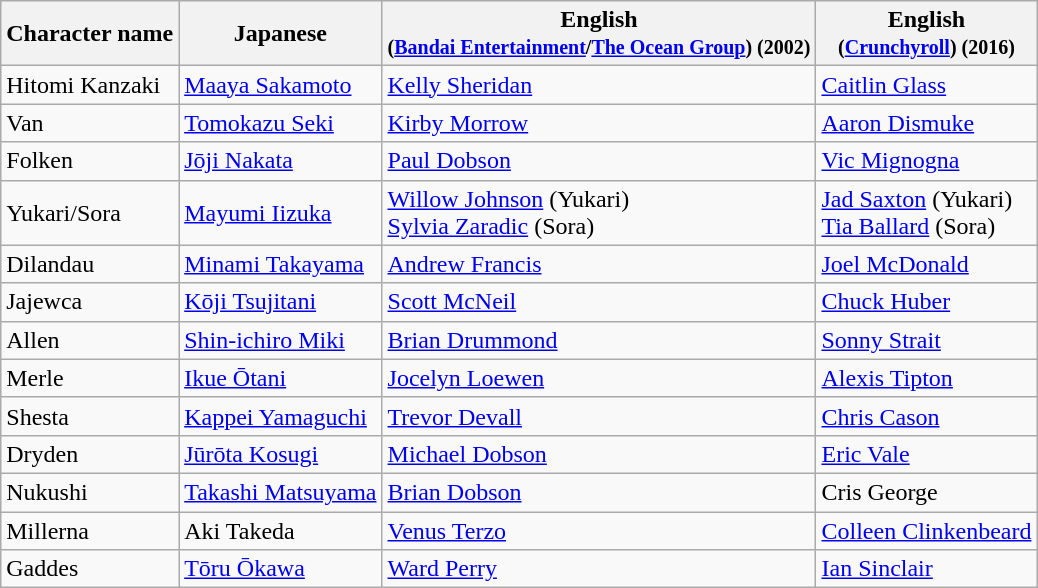<table class="wikitable">
<tr>
<th>Character name</th>
<th>Japanese</th>
<th>English<br><small>(<a href='#'>Bandai Entertainment</a>/<a href='#'>The Ocean Group</a>) (2002)</small></th>
<th>English<br><small>(<a href='#'>Crunchyroll</a>) (2016)</small></th>
</tr>
<tr>
<td>Hitomi Kanzaki</td>
<td><a href='#'>Maaya Sakamoto</a></td>
<td><a href='#'>Kelly Sheridan</a></td>
<td><a href='#'>Caitlin Glass</a></td>
</tr>
<tr>
<td>Van</td>
<td><a href='#'>Tomokazu Seki</a></td>
<td><a href='#'>Kirby Morrow</a></td>
<td><a href='#'>Aaron Dismuke</a></td>
</tr>
<tr>
<td>Folken</td>
<td><a href='#'>Jōji Nakata</a></td>
<td><a href='#'>Paul Dobson</a></td>
<td><a href='#'>Vic Mignogna</a></td>
</tr>
<tr>
<td>Yukari/Sora</td>
<td><a href='#'>Mayumi Iizuka</a></td>
<td><a href='#'>Willow Johnson</a> (Yukari)<br><a href='#'>Sylvia Zaradic</a> (Sora)</td>
<td><a href='#'>Jad Saxton</a> (Yukari)<br><a href='#'>Tia Ballard</a> (Sora)</td>
</tr>
<tr>
<td>Dilandau</td>
<td><a href='#'>Minami Takayama</a></td>
<td><a href='#'>Andrew Francis</a></td>
<td><a href='#'>Joel McDonald</a></td>
</tr>
<tr>
<td>Jajewca</td>
<td><a href='#'>Kōji Tsujitani</a></td>
<td><a href='#'>Scott McNeil</a></td>
<td><a href='#'>Chuck Huber</a></td>
</tr>
<tr>
<td>Allen</td>
<td><a href='#'>Shin-ichiro Miki</a></td>
<td><a href='#'>Brian Drummond</a></td>
<td><a href='#'>Sonny Strait</a></td>
</tr>
<tr>
<td>Merle</td>
<td><a href='#'>Ikue Ōtani</a></td>
<td><a href='#'>Jocelyn Loewen</a></td>
<td><a href='#'>Alexis Tipton</a></td>
</tr>
<tr>
<td>Shesta</td>
<td><a href='#'>Kappei Yamaguchi</a></td>
<td><a href='#'>Trevor Devall</a></td>
<td><a href='#'>Chris Cason</a></td>
</tr>
<tr>
<td>Dryden</td>
<td><a href='#'>Jūrōta Kosugi</a></td>
<td><a href='#'>Michael Dobson</a></td>
<td><a href='#'>Eric Vale</a></td>
</tr>
<tr>
<td>Nukushi</td>
<td><a href='#'>Takashi Matsuyama</a></td>
<td><a href='#'>Brian Dobson</a></td>
<td>Cris George</td>
</tr>
<tr>
<td>Millerna</td>
<td>Aki Takeda</td>
<td><a href='#'>Venus Terzo</a></td>
<td><a href='#'>Colleen Clinkenbeard</a></td>
</tr>
<tr>
<td>Gaddes</td>
<td><a href='#'>Tōru Ōkawa</a></td>
<td><a href='#'>Ward Perry</a></td>
<td><a href='#'>Ian Sinclair</a></td>
</tr>
</table>
